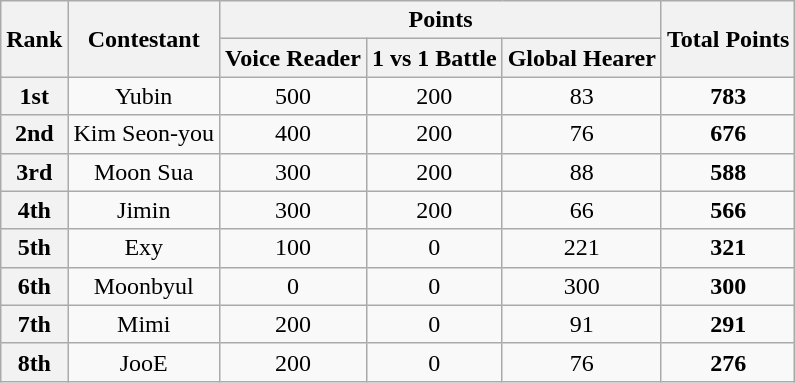<table class="wikitable plainrowheaders sortable" style="text-align:center;">
<tr>
<th rowspan="2" scope="col">Rank</th>
<th rowspan="2" scope="col">Contestant</th>
<th colspan="3">Points</th>
<th rowspan="2" scope="col">Total Points</th>
</tr>
<tr>
<th>Voice Reader</th>
<th>1 vs 1 Battle</th>
<th>Global Hearer</th>
</tr>
<tr>
<th>1st</th>
<td>Yubin</td>
<td>500</td>
<td>200</td>
<td>83</td>
<td><strong>783</strong></td>
</tr>
<tr>
<th>2nd</th>
<td>Kim Seon-you</td>
<td>400</td>
<td>200</td>
<td>76</td>
<td><strong>676</strong></td>
</tr>
<tr>
<th>3rd</th>
<td>Moon Sua</td>
<td>300</td>
<td>200</td>
<td>88</td>
<td><strong>588</strong></td>
</tr>
<tr>
<th>4th</th>
<td>Jimin</td>
<td>300</td>
<td>200</td>
<td>66</td>
<td><strong>566</strong></td>
</tr>
<tr>
<th>5th</th>
<td>Exy</td>
<td>100</td>
<td>0</td>
<td>221</td>
<td><strong>321</strong></td>
</tr>
<tr>
<th>6th</th>
<td>Moonbyul</td>
<td>0</td>
<td>0</td>
<td>300</td>
<td><strong>300</strong></td>
</tr>
<tr>
<th>7th</th>
<td>Mimi</td>
<td>200</td>
<td>0</td>
<td>91</td>
<td><strong>291</strong></td>
</tr>
<tr>
<th>8th</th>
<td>JooE</td>
<td>200</td>
<td>0</td>
<td>76</td>
<td><strong>276</strong></td>
</tr>
</table>
